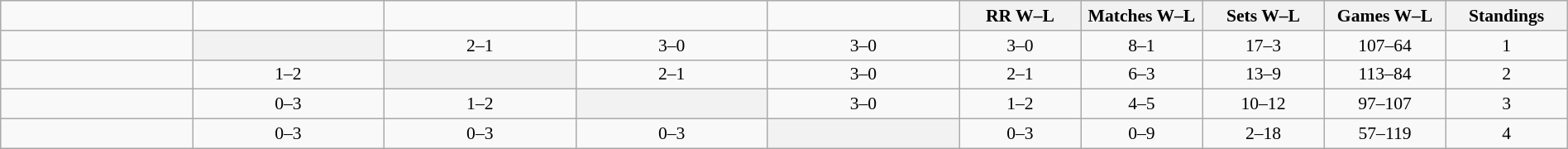<table class="wikitable" style="width: 100%; text-align:center; font-size:90%">
<tr>
<td width=130></td>
<td width=130></td>
<td width=130></td>
<td width=130></td>
<td width=130></td>
<th width=80>RR W–L</th>
<th width=80>Matches W–L</th>
<th width=80>Sets W–L</th>
<th width=80>Games W–L</th>
<th width=80>Standings</th>
</tr>
<tr>
<td style="text-align:left;"></td>
<th bgcolor="ededed"></th>
<td>2–1</td>
<td>3–0</td>
<td>3–0</td>
<td>3–0</td>
<td>8–1</td>
<td>17–3</td>
<td>107–64</td>
<td>1</td>
</tr>
<tr>
<td style="text-align:left;"></td>
<td>1–2</td>
<th bgcolor="ededed"></th>
<td>2–1</td>
<td>3–0</td>
<td>2–1</td>
<td>6–3</td>
<td>13–9</td>
<td>113–84</td>
<td>2</td>
</tr>
<tr>
<td style="text-align:left;"></td>
<td>0–3</td>
<td>1–2</td>
<th bgcolor="ededed"></th>
<td>3–0</td>
<td>1–2</td>
<td>4–5</td>
<td>10–12</td>
<td>97–107</td>
<td>3</td>
</tr>
<tr>
<td style="text-align:left;"></td>
<td>0–3</td>
<td>0–3</td>
<td>0–3</td>
<th bgcolor="ededed"></th>
<td>0–3</td>
<td>0–9</td>
<td>2–18</td>
<td>57–119</td>
<td>4</td>
</tr>
</table>
